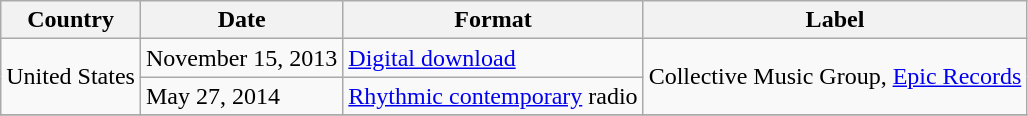<table class="wikitable">
<tr>
<th>Country</th>
<th>Date</th>
<th>Format</th>
<th>Label</th>
</tr>
<tr>
<td rowspan="2">United States</td>
<td>November 15, 2013</td>
<td><a href='#'>Digital download</a></td>
<td rowspan="2">Collective Music Group, <a href='#'>Epic Records</a></td>
</tr>
<tr>
<td>May 27, 2014</td>
<td><a href='#'>Rhythmic contemporary</a> radio</td>
</tr>
<tr>
</tr>
</table>
